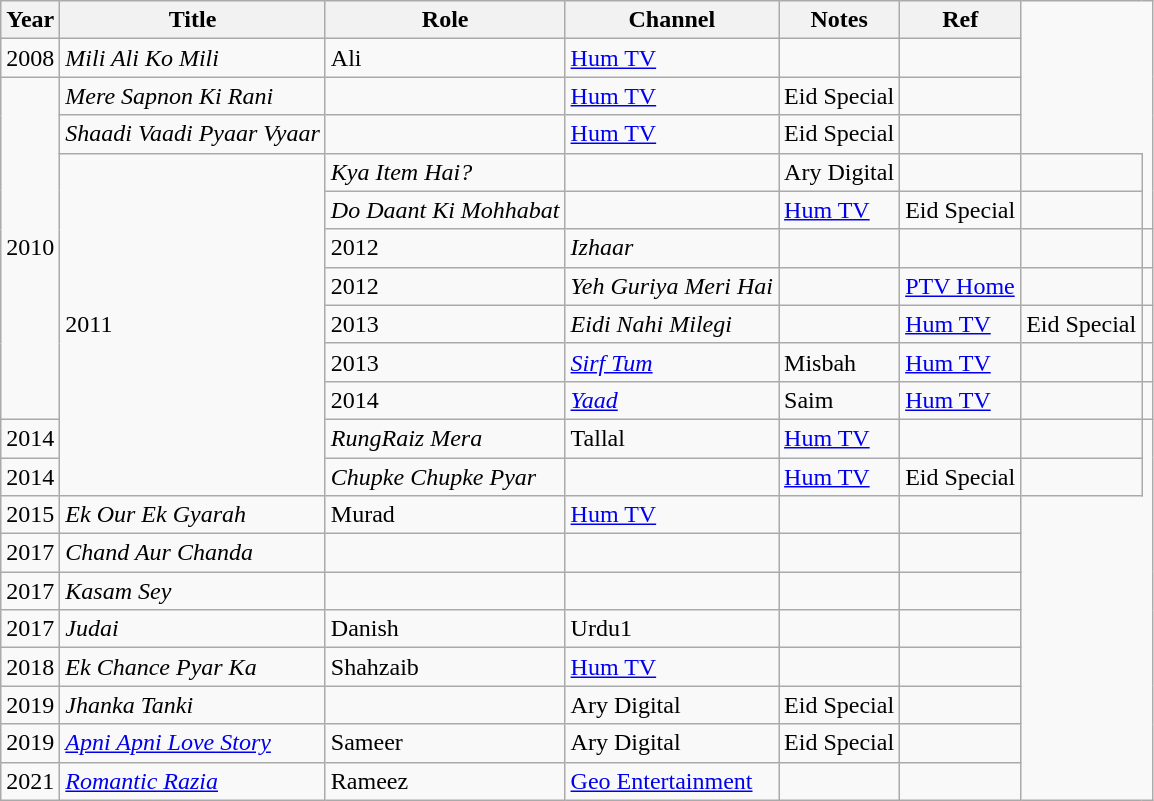<table class="wikitable">
<tr>
<th>Year</th>
<th>Title</th>
<th>Role</th>
<th>Channel</th>
<th>Notes</th>
<th>Ref</th>
</tr>
<tr>
<td>2008</td>
<td><em>Mili Ali Ko Mili</em></td>
<td>Ali</td>
<td><a href='#'>Hum TV</a></td>
<td></td>
<td></td>
</tr>
<tr>
<td rowspan="9">2010</td>
<td><em>Mere Sapnon Ki Rani</em></td>
<td></td>
<td><a href='#'>Hum TV</a></td>
<td>Eid Special</td>
<td></td>
</tr>
<tr>
<td><em>Shaadi Vaadi Pyaar Vyaar</em></td>
<td></td>
<td><a href='#'>Hum TV</a></td>
<td>Eid Special</td>
<td></td>
</tr>
<tr>
<td rowspan="9">2011</td>
<td><em>Kya Item Hai?</em></td>
<td></td>
<td>Ary Digital</td>
<td></td>
<td></td>
</tr>
<tr>
<td><em>Do Daant Ki Mohhabat</em></td>
<td></td>
<td><a href='#'>Hum TV</a></td>
<td>Eid Special</td>
<td></td>
</tr>
<tr>
<td>2012</td>
<td><em>Izhaar</em></td>
<td></td>
<td></td>
<td></td>
<td></td>
</tr>
<tr>
<td>2012</td>
<td><em>Yeh Guriya Meri Hai</em></td>
<td></td>
<td><a href='#'>PTV Home</a></td>
<td></td>
<td></td>
</tr>
<tr>
<td>2013</td>
<td><em>Eidi Nahi Milegi</em></td>
<td></td>
<td><a href='#'>Hum TV</a></td>
<td>Eid Special</td>
<td></td>
</tr>
<tr>
<td>2013</td>
<td><em><a href='#'>Sirf Tum</a></em></td>
<td>Misbah</td>
<td><a href='#'>Hum TV</a></td>
<td></td>
<td></td>
</tr>
<tr>
<td>2014</td>
<td><em><a href='#'>Yaad</a></em></td>
<td>Saim</td>
<td><a href='#'>Hum TV</a></td>
<td></td>
<td></td>
</tr>
<tr>
<td>2014</td>
<td><em>RungRaiz Mera</em></td>
<td>Tallal</td>
<td><a href='#'>Hum TV</a></td>
<td></td>
<td></td>
</tr>
<tr>
<td>2014</td>
<td><em>Chupke Chupke Pyar</em></td>
<td></td>
<td><a href='#'>Hum TV</a></td>
<td>Eid Special</td>
<td></td>
</tr>
<tr>
<td>2015</td>
<td><em>Ek Our Ek Gyarah</em></td>
<td>Murad</td>
<td><a href='#'>Hum TV</a></td>
<td></td>
<td></td>
</tr>
<tr>
<td>2017</td>
<td><em>Chand Aur Chanda</em></td>
<td></td>
<td></td>
<td></td>
<td></td>
</tr>
<tr>
<td>2017</td>
<td><em>Kasam Sey</em></td>
<td></td>
<td></td>
<td></td>
<td></td>
</tr>
<tr>
<td>2017</td>
<td><em>Judai</em></td>
<td>Danish</td>
<td>Urdu1</td>
<td></td>
<td></td>
</tr>
<tr>
<td>2018</td>
<td><em>Ek Chance Pyar Ka</em></td>
<td>Shahzaib</td>
<td><a href='#'>Hum TV</a></td>
<td></td>
<td></td>
</tr>
<tr>
<td>2019</td>
<td><em>Jhanka Tanki</em></td>
<td></td>
<td>Ary Digital</td>
<td>Eid Special</td>
<td></td>
</tr>
<tr>
<td>2019</td>
<td><em><a href='#'>Apni Apni Love Story</a></em></td>
<td>Sameer</td>
<td>Ary Digital</td>
<td>Eid Special</td>
<td></td>
</tr>
<tr>
<td>2021</td>
<td><em><a href='#'>Romantic Razia</a></em></td>
<td>Rameez</td>
<td><a href='#'>Geo Entertainment</a></td>
<td></td>
<td></td>
</tr>
</table>
